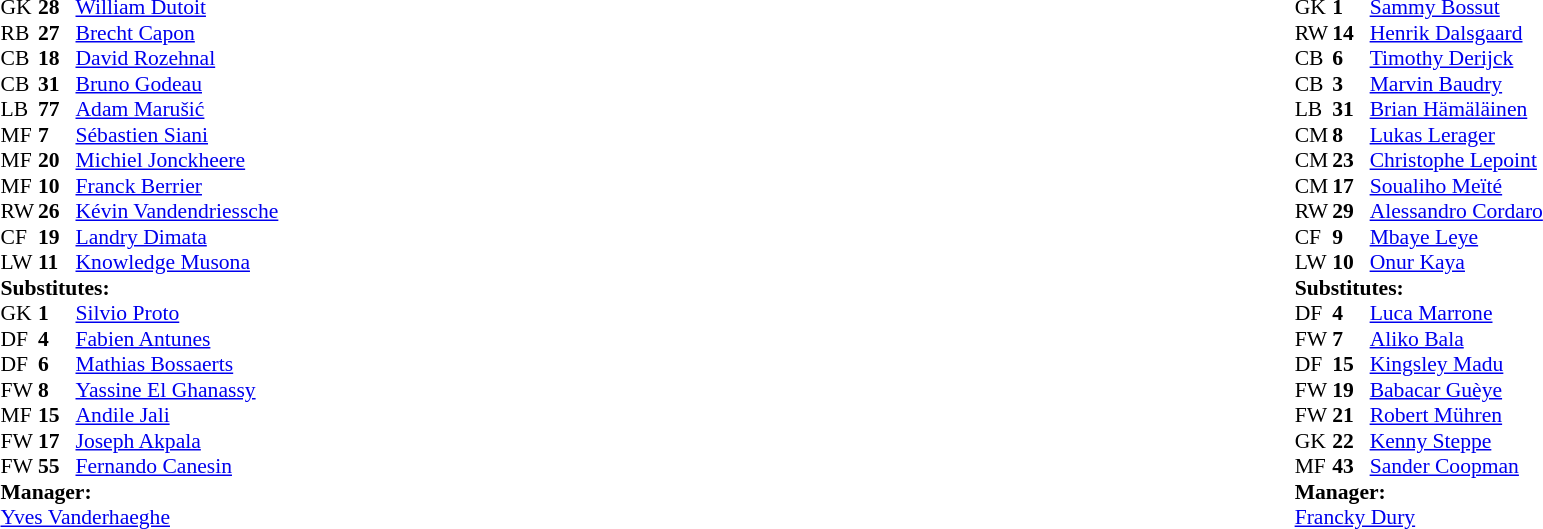<table width="100%">
<tr>
<td valign="top" width="50%"><br><table style="font-size: 90%" cellspacing="0" cellpadding="0">
<tr>
<th width="25"></th>
<th width="25"></th>
</tr>
<tr>
<td>GK</td>
<td><strong>28</strong></td>
<td> <a href='#'>William Dutoit</a></td>
</tr>
<tr>
<td>RB</td>
<td><strong>27</strong></td>
<td> <a href='#'>Brecht Capon</a></td>
</tr>
<tr>
<td>CB</td>
<td><strong>18</strong></td>
<td> <a href='#'>David Rozehnal</a></td>
</tr>
<tr>
<td>CB</td>
<td><strong>31</strong></td>
<td> <a href='#'>Bruno Godeau</a></td>
</tr>
<tr>
<td>LB</td>
<td><strong>77</strong></td>
<td> <a href='#'>Adam Marušić</a></td>
</tr>
<tr>
<td>MF</td>
<td><strong>7</strong></td>
<td> <a href='#'>Sébastien Siani</a></td>
</tr>
<tr>
<td>MF</td>
<td><strong>20</strong></td>
<td> <a href='#'>Michiel Jonckheere</a></td>
<td></td>
<td></td>
</tr>
<tr>
<td>MF</td>
<td><strong>10</strong></td>
<td> <a href='#'>Franck Berrier</a></td>
<td></td>
<td></td>
</tr>
<tr>
<td>RW</td>
<td><strong>26</strong></td>
<td> <a href='#'>Kévin Vandendriessche</a></td>
</tr>
<tr>
<td>CF</td>
<td><strong>19</strong></td>
<td> <a href='#'>Landry Dimata</a></td>
<td></td>
<td></td>
</tr>
<tr>
<td>LW</td>
<td><strong>11</strong></td>
<td> <a href='#'>Knowledge Musona</a></td>
<td></td>
</tr>
<tr>
<td colspan=4><strong>Substitutes:</strong></td>
</tr>
<tr>
<td>GK</td>
<td><strong>1</strong></td>
<td> <a href='#'>Silvio Proto</a></td>
</tr>
<tr>
<td>DF</td>
<td><strong>4</strong></td>
<td> <a href='#'>Fabien Antunes</a></td>
</tr>
<tr>
<td>DF</td>
<td><strong>6</strong></td>
<td> <a href='#'>Mathias Bossaerts</a></td>
</tr>
<tr>
<td>FW</td>
<td><strong>8</strong></td>
<td> <a href='#'>Yassine El Ghanassy</a></td>
<td></td>
<td></td>
</tr>
<tr>
<td>MF</td>
<td><strong>15</strong></td>
<td> <a href='#'>Andile Jali</a></td>
</tr>
<tr>
<td>FW</td>
<td><strong>17</strong></td>
<td> <a href='#'>Joseph Akpala</a></td>
<td></td>
<td></td>
</tr>
<tr>
<td>FW</td>
<td><strong>55</strong></td>
<td> <a href='#'>Fernando Canesin</a></td>
<td></td>
<td></td>
</tr>
<tr>
<td colspan=4><strong>Manager:</strong></td>
</tr>
<tr>
<td colspan="4"> <a href='#'>Yves Vanderhaeghe</a></td>
</tr>
</table>
</td>
<td valign="top"></td>
<td valign="top" width="50%"><br><table style="font-size: 90%" cellspacing="0" cellpadding="0" align=center>
<tr>
<th width="25"></th>
<th width="25"></th>
</tr>
<tr>
<td>GK</td>
<td><strong>1</strong></td>
<td> <a href='#'>Sammy Bossut</a></td>
</tr>
<tr>
<td>RW</td>
<td><strong>14</strong></td>
<td> <a href='#'>Henrik Dalsgaard</a></td>
</tr>
<tr>
<td>CB</td>
<td><strong>6</strong></td>
<td> <a href='#'>Timothy Derijck</a></td>
<td></td>
</tr>
<tr>
<td>CB</td>
<td><strong>3</strong></td>
<td> <a href='#'>Marvin Baudry</a></td>
</tr>
<tr>
<td>LB</td>
<td><strong>31</strong></td>
<td> <a href='#'>Brian Hämäläinen</a></td>
</tr>
<tr>
<td>CM</td>
<td><strong>8</strong></td>
<td> <a href='#'>Lukas Lerager</a></td>
</tr>
<tr>
<td>CM</td>
<td><strong>23</strong></td>
<td> <a href='#'>Christophe Lepoint</a></td>
<td></td>
<td></td>
</tr>
<tr>
<td>CM</td>
<td><strong>17</strong></td>
<td> <a href='#'>Soualiho Meïté</a></td>
</tr>
<tr>
<td>RW</td>
<td><strong>29</strong></td>
<td> <a href='#'>Alessandro Cordaro</a></td>
<td></td>
<td></td>
</tr>
<tr>
<td>CF</td>
<td><strong>9</strong></td>
<td> <a href='#'>Mbaye Leye</a></td>
</tr>
<tr>
<td>LW</td>
<td><strong>10</strong></td>
<td> <a href='#'>Onur Kaya</a></td>
<td></td>
<td></td>
</tr>
<tr>
<td colspan=4><strong>Substitutes:</strong></td>
</tr>
<tr>
<td>DF</td>
<td><strong>4</strong></td>
<td> <a href='#'>Luca Marrone</a></td>
</tr>
<tr>
<td>FW</td>
<td><strong>7</strong></td>
<td> <a href='#'>Aliko Bala</a></td>
</tr>
<tr>
<td>DF</td>
<td><strong>15</strong></td>
<td> <a href='#'>Kingsley Madu</a></td>
</tr>
<tr>
<td>FW</td>
<td><strong>19</strong></td>
<td> <a href='#'>Babacar Guèye</a></td>
<td></td>
<td></td>
</tr>
<tr>
<td>FW</td>
<td><strong>21</strong></td>
<td> <a href='#'>Robert Mühren</a></td>
<td></td>
<td></td>
</tr>
<tr>
<td>GK</td>
<td><strong>22</strong></td>
<td> <a href='#'>Kenny Steppe</a></td>
</tr>
<tr>
<td>MF</td>
<td><strong>43</strong></td>
<td> <a href='#'>Sander Coopman</a></td>
<td></td>
<td></td>
</tr>
<tr>
<td colspan=4><strong>Manager:</strong></td>
</tr>
<tr>
<td colspan="4"> <a href='#'>Francky Dury</a></td>
</tr>
</table>
</td>
</tr>
</table>
